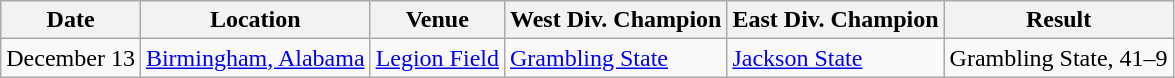<table class="wikitable">
<tr>
<th>Date</th>
<th>Location</th>
<th>Venue</th>
<th>West Div. Champion</th>
<th>East Div. Champion</th>
<th>Result</th>
</tr>
<tr>
<td>December 13</td>
<td><a href='#'>Birmingham, Alabama</a></td>
<td><a href='#'>Legion Field</a></td>
<td><a href='#'>Grambling State</a></td>
<td><a href='#'>Jackson State</a></td>
<td>Grambling State, 41–9</td>
</tr>
</table>
